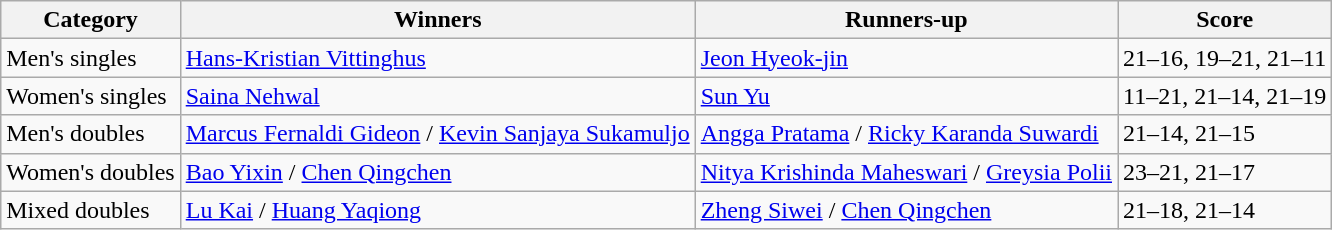<table class=wikitable style="white-space:nowrap;">
<tr>
<th>Category</th>
<th>Winners</th>
<th>Runners-up</th>
<th>Score</th>
</tr>
<tr>
<td>Men's singles</td>
<td> <a href='#'>Hans-Kristian Vittinghus</a></td>
<td> <a href='#'>Jeon Hyeok-jin</a></td>
<td>21–16, 19–21, 21–11</td>
</tr>
<tr>
<td>Women's singles</td>
<td> <a href='#'>Saina Nehwal</a></td>
<td> <a href='#'>Sun Yu</a></td>
<td>11–21, 21–14, 21–19</td>
</tr>
<tr>
<td>Men's doubles</td>
<td> <a href='#'>Marcus Fernaldi Gideon</a> / <a href='#'>Kevin Sanjaya Sukamuljo</a></td>
<td> <a href='#'>Angga Pratama</a> / <a href='#'>Ricky Karanda Suwardi</a></td>
<td>21–14, 21–15</td>
</tr>
<tr>
<td>Women's doubles</td>
<td> <a href='#'>Bao Yixin</a> / <a href='#'>Chen Qingchen</a></td>
<td> <a href='#'>Nitya Krishinda Maheswari</a> / <a href='#'>Greysia Polii</a></td>
<td>23–21, 21–17</td>
</tr>
<tr>
<td>Mixed doubles</td>
<td> <a href='#'>Lu Kai</a> / <a href='#'>Huang Yaqiong</a></td>
<td> <a href='#'>Zheng Siwei</a> / <a href='#'>Chen Qingchen</a></td>
<td>21–18, 21–14</td>
</tr>
</table>
